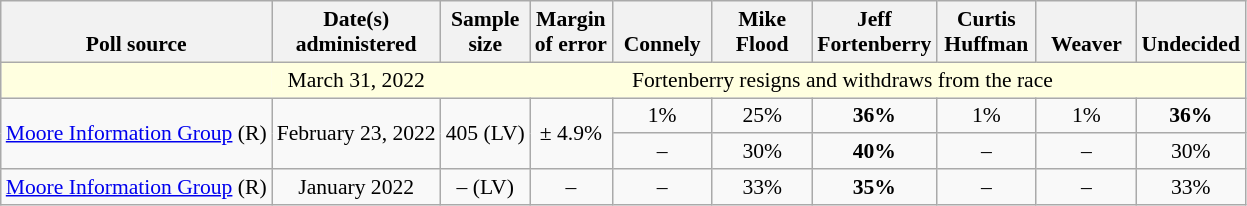<table class="wikitable" style="font-size:90%;text-align:center;">
<tr style="vertical-align:bottom">
<th>Poll source</th>
<th>Date(s)<br>administered</th>
<th>Sample<br>size</th>
<th>Margin<br>of error</th>
<th style="width:60px;"><br>Connely</th>
<th style="width:60px;">Mike<br>Flood</th>
<th style="width:60px;">Jeff<br>Fortenberry</th>
<th style="width:60px;">Curtis<br>Huffman</th>
<th style="width:60px;"><br>Weaver</th>
<th>Undecided</th>
</tr>
<tr>
<td style="border-right-style:hidden; background:lightyellow;"></td>
<td style="border-right-style:hidden; background:lightyellow;">March 31, 2022</td>
<td colspan="17" style="background:lightyellow;">Fortenberry resigns and withdraws from the race</td>
</tr>
<tr>
<td style="text-align:left;" rowspan="2"><a href='#'>Moore Information Group</a> (R)</td>
<td rowspan="2">February 23, 2022</td>
<td rowspan="2">405 (LV)</td>
<td rowspan="2">± 4.9%</td>
<td>1%</td>
<td>25%</td>
<td><strong>36%</strong></td>
<td>1%</td>
<td>1%</td>
<td><strong>36%</strong></td>
</tr>
<tr>
<td>–</td>
<td>30%</td>
<td><strong>40%</strong></td>
<td>–</td>
<td>–</td>
<td>30%</td>
</tr>
<tr>
<td style="text-align:left;"><a href='#'>Moore Information Group</a> (R)</td>
<td>January 2022</td>
<td>– (LV)</td>
<td>–</td>
<td>–</td>
<td>33%</td>
<td><strong>35%</strong></td>
<td>–</td>
<td>–</td>
<td>33%</td>
</tr>
</table>
